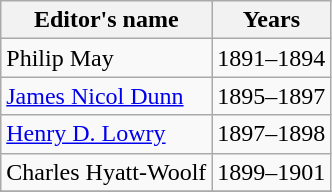<table class="wikitable">
<tr>
<th>Editor's name</th>
<th>Years</th>
</tr>
<tr>
<td>Philip May</td>
<td>1891–1894</td>
</tr>
<tr>
<td><a href='#'>James Nicol Dunn</a></td>
<td>1895–1897</td>
</tr>
<tr>
<td><a href='#'>Henry D. Lowry</a></td>
<td>1897–1898</td>
</tr>
<tr>
<td>Charles Hyatt-Woolf</td>
<td>1899–1901</td>
</tr>
<tr>
</tr>
</table>
